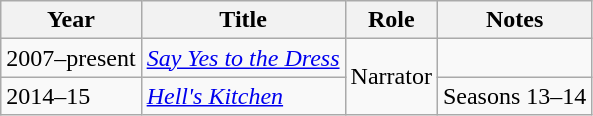<table class="wikitable sortable">
<tr>
<th>Year</th>
<th>Title</th>
<th>Role</th>
<th class="unsortable">Notes</th>
</tr>
<tr>
<td>2007–present</td>
<td><em><a href='#'>Say Yes to the Dress</a></em></td>
<td rowspan="2">Narrator</td>
<td></td>
</tr>
<tr>
<td>2014–15</td>
<td><em><a href='#'>Hell's Kitchen</a></em></td>
<td>Seasons 13–14</td>
</tr>
</table>
